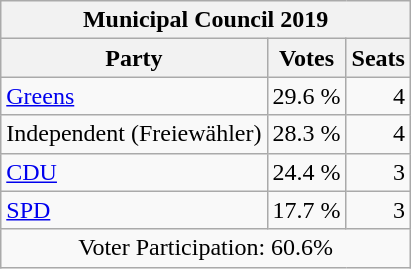<table class=wikitable>
<tr>
<th colspan=6 align=center>Municipal Council 2019</th>
</tr>
<tr>
<th>Party</th>
<th>Votes</th>
<th>Seats</th>
</tr>
<tr>
<td><a href='#'>Greens</a></td>
<td align=right>29.6 %</td>
<td align=right>4</td>
</tr>
<tr>
<td>Independent (Freiewähler)</td>
<td align=right>28.3 %</td>
<td align=right>4</td>
</tr>
<tr>
<td><a href='#'>CDU</a></td>
<td align=right>24.4 %</td>
<td align=right>3</td>
</tr>
<tr>
<td><a href='#'>SPD</a></td>
<td align=right>17.7 %</td>
<td align=right>3</td>
</tr>
<tr>
<td colspan=6 align=center>Voter Participation: 60.6%</td>
</tr>
</table>
